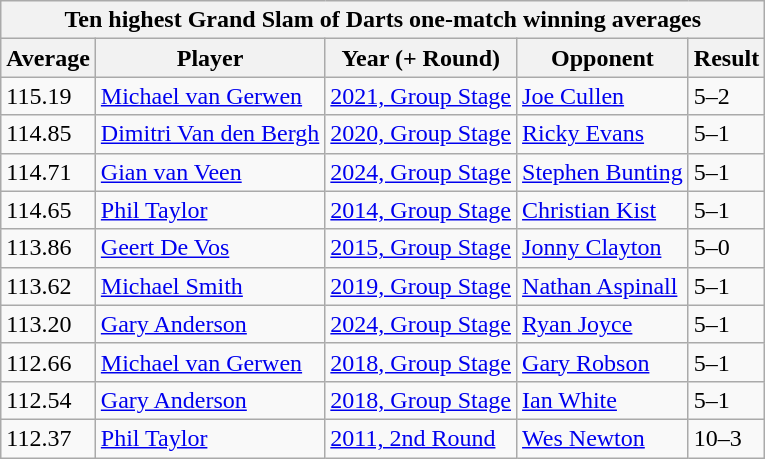<table class="wikitable sortable">
<tr>
<th colspan=5>Ten highest Grand Slam of Darts one-match winning averages</th>
</tr>
<tr>
<th>Average</th>
<th>Player</th>
<th>Year (+ Round)</th>
<th>Opponent</th>
<th>Result</th>
</tr>
<tr>
<td>115.19</td>
<td> <a href='#'>Michael van Gerwen</a></td>
<td><a href='#'>2021, Group Stage</a></td>
<td> <a href='#'>Joe Cullen</a></td>
<td>5–2</td>
</tr>
<tr>
<td>114.85</td>
<td> <a href='#'>Dimitri Van den Bergh</a></td>
<td><a href='#'>2020, Group Stage</a></td>
<td> <a href='#'>Ricky Evans</a></td>
<td>5–1</td>
</tr>
<tr>
<td>114.71</td>
<td> <a href='#'>Gian van Veen</a></td>
<td><a href='#'>2024, Group Stage</a></td>
<td> <a href='#'>Stephen Bunting</a></td>
<td>5–1</td>
</tr>
<tr>
<td>114.65</td>
<td> <a href='#'>Phil Taylor</a></td>
<td><a href='#'>2014, Group Stage</a></td>
<td> <a href='#'>Christian Kist</a></td>
<td>5–1</td>
</tr>
<tr>
<td>113.86</td>
<td> <a href='#'>Geert De Vos</a></td>
<td><a href='#'>2015, Group Stage</a></td>
<td> <a href='#'>Jonny Clayton</a></td>
<td>5–0</td>
</tr>
<tr>
<td>113.62</td>
<td> <a href='#'>Michael Smith</a></td>
<td><a href='#'>2019, Group Stage</a></td>
<td> <a href='#'>Nathan Aspinall</a></td>
<td>5–1</td>
</tr>
<tr>
<td>113.20</td>
<td> <a href='#'>Gary Anderson</a></td>
<td><a href='#'>2024, Group Stage</a></td>
<td> <a href='#'>Ryan Joyce</a></td>
<td>5–1</td>
</tr>
<tr>
<td>112.66</td>
<td> <a href='#'>Michael van Gerwen</a></td>
<td><a href='#'>2018, Group Stage</a></td>
<td> <a href='#'>Gary Robson</a></td>
<td>5–1</td>
</tr>
<tr>
<td>112.54</td>
<td> <a href='#'>Gary Anderson</a></td>
<td><a href='#'>2018, Group Stage</a></td>
<td> <a href='#'>Ian White</a></td>
<td>5–1</td>
</tr>
<tr>
<td>112.37</td>
<td> <a href='#'>Phil Taylor</a></td>
<td><a href='#'>2011, 2nd Round</a></td>
<td> <a href='#'>Wes Newton</a></td>
<td>10–3</td>
</tr>
</table>
